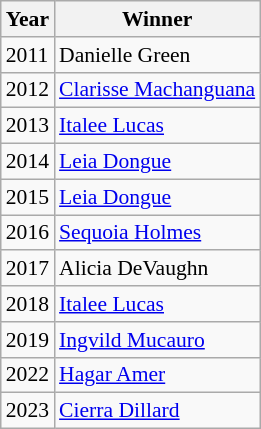<table class=wikitable style="font-size:90%;">
<tr>
<th>Year</th>
<th>Winner</th>
</tr>
<tr>
<td>2011</td>
<td> Danielle Green</td>
</tr>
<tr>
<td>2012</td>
<td> <a href='#'>Clarisse Machanguana</a></td>
</tr>
<tr>
<td>2013</td>
<td> <a href='#'>Italee Lucas</a></td>
</tr>
<tr>
<td>2014</td>
<td> <a href='#'>Leia Dongue</a></td>
</tr>
<tr>
<td>2015</td>
<td> <a href='#'>Leia Dongue</a></td>
</tr>
<tr>
<td>2016</td>
<td> <a href='#'>Sequoia Holmes</a></td>
</tr>
<tr>
<td>2017</td>
<td> Alicia DeVaughn</td>
</tr>
<tr>
<td>2018</td>
<td> <a href='#'>Italee Lucas</a></td>
</tr>
<tr>
<td>2019</td>
<td> <a href='#'>Ingvild Mucauro</a></td>
</tr>
<tr>
<td>2022</td>
<td> <a href='#'>Hagar Amer</a></td>
</tr>
<tr>
<td>2023</td>
<td> <a href='#'>Cierra Dillard</a></td>
</tr>
</table>
